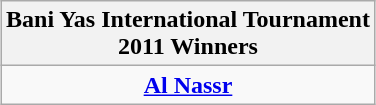<table class="wikitable" style="text-align: center; margin: 0 auto;">
<tr>
<th>Bani Yas International Tournament <br>2011 Winners</th>
</tr>
<tr>
<td><strong><a href='#'>Al Nassr</a></strong></td>
</tr>
</table>
